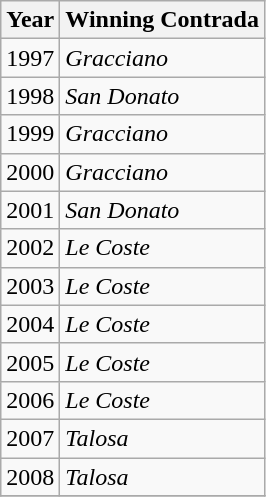<table class="wikitable">
<tr>
<th>Year</th>
<th>Winning Contrada</th>
</tr>
<tr>
<td>1997</td>
<td><em>Gracciano</em></td>
</tr>
<tr>
<td>1998</td>
<td><em>San Donato</em></td>
</tr>
<tr>
<td>1999</td>
<td><em>Gracciano</em></td>
</tr>
<tr>
<td>2000</td>
<td><em>Gracciano</em></td>
</tr>
<tr>
<td>2001</td>
<td><em>San Donato</em></td>
</tr>
<tr>
<td>2002</td>
<td><em>Le Coste</em></td>
</tr>
<tr>
<td>2003</td>
<td><em>Le Coste</em></td>
</tr>
<tr>
<td>2004</td>
<td><em>Le Coste</em></td>
</tr>
<tr>
<td>2005</td>
<td><em>Le Coste</em></td>
</tr>
<tr>
<td>2006</td>
<td><em>Le Coste</em></td>
</tr>
<tr>
<td>2007</td>
<td><em>Talosa</em></td>
</tr>
<tr>
<td>2008</td>
<td><em>Talosa</em></td>
</tr>
<tr>
</tr>
</table>
